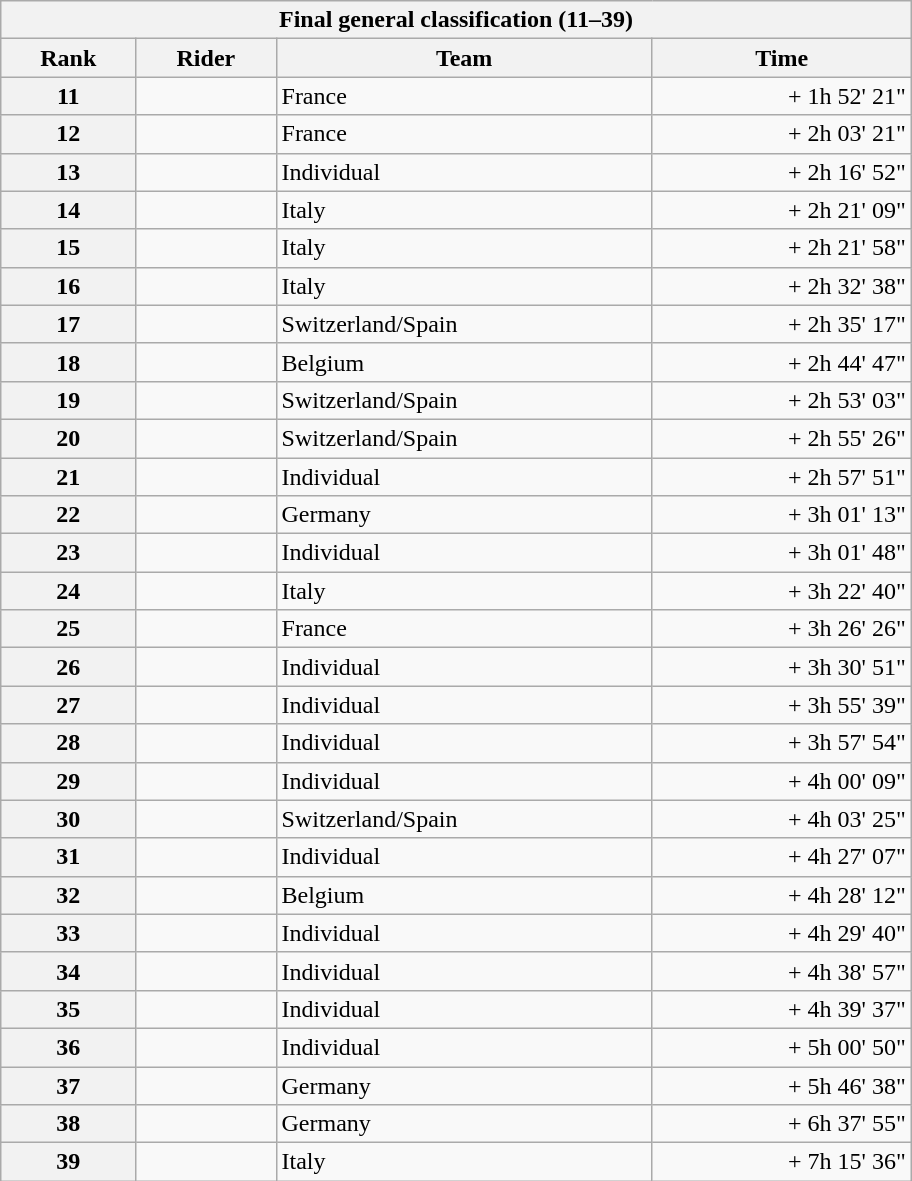<table class="collapsible collapsed wikitable" style="width:38em;margin-top:-1px;">
<tr>
<th scope="col" colspan="4">Final general classification (11–39)</th>
</tr>
<tr>
<th scope="col">Rank</th>
<th scope="col">Rider</th>
<th scope="col">Team</th>
<th scope="col">Time</th>
</tr>
<tr>
<th scope="row">11</th>
<td></td>
<td>France</td>
<td style="text-align:right;">+ 1h 52' 21"</td>
</tr>
<tr>
<th scope="row">12</th>
<td></td>
<td>France</td>
<td style="text-align:right;">+ 2h 03' 21"</td>
</tr>
<tr>
<th scope="row">13</th>
<td></td>
<td>Individual</td>
<td style="text-align:right;">+ 2h 16' 52"</td>
</tr>
<tr>
<th scope="row">14</th>
<td></td>
<td>Italy</td>
<td style="text-align:right;">+ 2h 21' 09"</td>
</tr>
<tr>
<th scope="row">15</th>
<td></td>
<td>Italy</td>
<td style="text-align:right;">+ 2h 21' 58"</td>
</tr>
<tr>
<th scope="row">16</th>
<td></td>
<td>Italy</td>
<td style="text-align:right;">+ 2h 32' 38"</td>
</tr>
<tr>
<th scope="row">17</th>
<td></td>
<td>Switzerland/Spain</td>
<td style="text-align:right;">+ 2h 35' 17"</td>
</tr>
<tr>
<th scope="row">18</th>
<td></td>
<td>Belgium</td>
<td style="text-align:right;">+ 2h 44' 47"</td>
</tr>
<tr>
<th scope="row">19</th>
<td></td>
<td>Switzerland/Spain</td>
<td style="text-align:right;">+ 2h 53' 03"</td>
</tr>
<tr>
<th scope="row">20</th>
<td></td>
<td>Switzerland/Spain</td>
<td style="text-align:right;">+ 2h 55' 26"</td>
</tr>
<tr>
<th scope="row">21</th>
<td></td>
<td>Individual</td>
<td style="text-align:right;">+ 2h 57' 51"</td>
</tr>
<tr>
<th scope="row">22</th>
<td></td>
<td>Germany</td>
<td style="text-align:right;">+ 3h 01' 13"</td>
</tr>
<tr>
<th scope="row">23</th>
<td></td>
<td>Individual</td>
<td style="text-align:right;">+ 3h 01' 48"</td>
</tr>
<tr>
<th scope="row">24</th>
<td></td>
<td>Italy</td>
<td style="text-align:right;">+ 3h 22' 40"</td>
</tr>
<tr>
<th scope="row">25</th>
<td></td>
<td>France</td>
<td style="text-align:right;">+ 3h 26' 26"</td>
</tr>
<tr>
<th scope="row">26</th>
<td></td>
<td>Individual</td>
<td style="text-align:right;">+ 3h 30' 51"</td>
</tr>
<tr>
<th scope="row">27</th>
<td></td>
<td>Individual</td>
<td style="text-align:right;">+ 3h 55' 39"</td>
</tr>
<tr>
<th scope="row">28</th>
<td></td>
<td>Individual</td>
<td style="text-align:right;">+ 3h 57' 54"</td>
</tr>
<tr>
<th scope="row">29</th>
<td></td>
<td>Individual</td>
<td style="text-align:right;">+ 4h 00' 09"</td>
</tr>
<tr>
<th scope="row">30</th>
<td></td>
<td>Switzerland/Spain</td>
<td style="text-align:right;">+ 4h 03' 25"</td>
</tr>
<tr>
<th scope="row">31</th>
<td></td>
<td>Individual</td>
<td style="text-align:right;">+ 4h 27' 07"</td>
</tr>
<tr>
<th scope="row">32</th>
<td></td>
<td>Belgium</td>
<td style="text-align:right;">+ 4h 28' 12"</td>
</tr>
<tr>
<th scope="row">33</th>
<td></td>
<td>Individual</td>
<td style="text-align:right;">+ 4h 29' 40"</td>
</tr>
<tr>
<th scope="row">34</th>
<td></td>
<td>Individual</td>
<td style="text-align:right;">+ 4h 38' 57"</td>
</tr>
<tr>
<th scope="row">35</th>
<td></td>
<td>Individual</td>
<td style="text-align:right;">+ 4h 39' 37"</td>
</tr>
<tr>
<th scope="row">36</th>
<td></td>
<td>Individual</td>
<td style="text-align:right;">+ 5h 00' 50"</td>
</tr>
<tr>
<th scope="row">37</th>
<td></td>
<td>Germany</td>
<td style="text-align:right;">+ 5h 46' 38"</td>
</tr>
<tr>
<th scope="row">38</th>
<td></td>
<td>Germany</td>
<td style="text-align:right;">+ 6h 37' 55"</td>
</tr>
<tr>
<th scope="row">39</th>
<td></td>
<td>Italy</td>
<td style="text-align:right;">+ 7h 15' 36"</td>
</tr>
</table>
